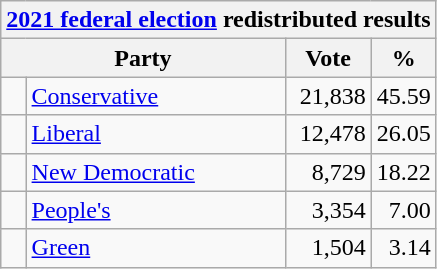<table class="wikitable">
<tr>
<th colspan="4"><a href='#'>2021 federal election</a> redistributed results</th>
</tr>
<tr>
<th bgcolor="#DDDDFF" width="130px" colspan="2">Party</th>
<th bgcolor="#DDDDFF" width="50px">Vote</th>
<th bgcolor="#DDDDFF" width="30px">%</th>
</tr>
<tr>
<td> </td>
<td><a href='#'>Conservative</a></td>
<td align=right>21,838</td>
<td align=right>45.59</td>
</tr>
<tr>
<td> </td>
<td><a href='#'>Liberal</a></td>
<td align=right>12,478</td>
<td align=right>26.05</td>
</tr>
<tr>
<td> </td>
<td><a href='#'>New Democratic</a></td>
<td align=right>8,729</td>
<td align=right>18.22</td>
</tr>
<tr>
<td> </td>
<td><a href='#'>People's</a></td>
<td align=right>3,354</td>
<td align=right>7.00</td>
</tr>
<tr>
<td> </td>
<td><a href='#'>Green</a></td>
<td align=right>1,504</td>
<td align=right>3.14</td>
</tr>
</table>
